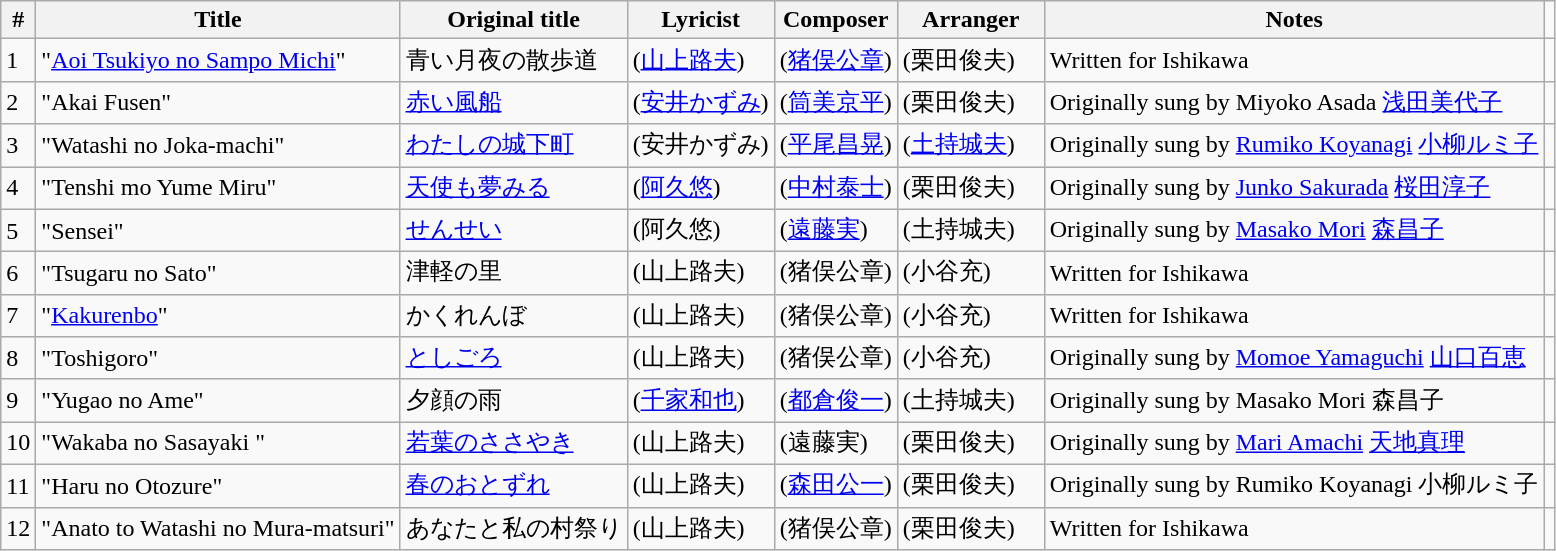<table class="wikitable sortable">
<tr>
<th>#</th>
<th>Title</th>
<th>Original title</th>
<th>Lyricist</th>
<th>Composer</th>
<th>Arranger</th>
<th>Notes</th>
</tr>
<tr>
<td>1</td>
<td>"<a href='#'>Aoi Tsukiyo no Sampo Michi</a>"</td>
<td>青い月夜の散歩道</td>
<td> (<a href='#'>山上路夫</a>)</td>
<td> (<a href='#'>猪俣公章</a>)</td>
<td> (栗田俊夫)</td>
<td>Written for Ishikawa</td>
<td></td>
</tr>
<tr>
<td>2</td>
<td>"Akai Fusen"</td>
<td><a href='#'>赤い風船</a></td>
<td> (<a href='#'>安井かずみ</a>)</td>
<td> (<a href='#'>筒美京平</a>)</td>
<td> (栗田俊夫)　</td>
<td>Originally sung by Miyoko Asada <a href='#'>浅田美代子</a></td>
<td></td>
</tr>
<tr>
<td>3</td>
<td>"Watashi no Joka-machi"</td>
<td><a href='#'>わたしの城下町</a></td>
<td> (安井かずみ)</td>
<td> (<a href='#'>平尾昌晃</a>)</td>
<td> (<a href='#'>土持城夫</a>)</td>
<td>Originally sung by <a href='#'>Rumiko Koyanagi</a> <a href='#'>小柳ルミ子</a></td>
<td></td>
</tr>
<tr>
<td>4</td>
<td>"Tenshi mo Yume Miru"</td>
<td><a href='#'>天使も夢みる</a></td>
<td> (<a href='#'>阿久悠</a>)</td>
<td> (<a href='#'>中村泰士</a>)</td>
<td> (栗田俊夫)</td>
<td>Originally sung by <a href='#'>Junko Sakurada</a> <a href='#'>桜田淳子</a></td>
<td></td>
</tr>
<tr>
<td>5</td>
<td>"Sensei"</td>
<td><a href='#'>せんせい</a></td>
<td> (阿久悠)</td>
<td> (<a href='#'>遠藤実</a>)</td>
<td> (土持城夫)</td>
<td>Originally sung by <a href='#'>Masako Mori</a> <a href='#'>森昌子</a></td>
<td></td>
</tr>
<tr>
<td>6</td>
<td>"Tsugaru no Sato"</td>
<td>津軽の里</td>
<td> (山上路夫)</td>
<td> (猪俣公章)</td>
<td> (小谷充)</td>
<td>Written for Ishikawa</td>
<td></td>
</tr>
<tr>
<td>7</td>
<td>"<a href='#'>Kakurenbo</a>"</td>
<td>かくれんぼ</td>
<td> (山上路夫)</td>
<td> (猪俣公章)</td>
<td> (小谷充)</td>
<td>Written for Ishikawa</td>
<td></td>
</tr>
<tr>
<td>8</td>
<td>"Toshigoro"</td>
<td><a href='#'>としごろ</a></td>
<td> (山上路夫)</td>
<td> (猪俣公章)</td>
<td> (小谷充)</td>
<td>Originally sung by <a href='#'>Momoe Yamaguchi</a> <a href='#'>山口百恵</a></td>
<td></td>
</tr>
<tr>
<td>9</td>
<td>"Yugao no Ame"</td>
<td>夕顔の雨</td>
<td> (<a href='#'>千家和也</a>)</td>
<td> (<a href='#'>都倉俊一</a>)</td>
<td> (土持城夫)</td>
<td>Originally sung by Masako Mori 森昌子</td>
<td></td>
</tr>
<tr>
<td>10</td>
<td>"Wakaba no Sasayaki "</td>
<td><a href='#'>若葉のささやき</a></td>
<td> (山上路夫)</td>
<td> (遠藤実)</td>
<td> (栗田俊夫)</td>
<td>Originally sung by <a href='#'>Mari Amachi</a> <a href='#'>天地真理</a></td>
<td></td>
</tr>
<tr>
<td>11</td>
<td>"Haru no Otozure"</td>
<td><a href='#'>春のおとずれ</a></td>
<td> (山上路夫)</td>
<td> (<a href='#'>森田公一</a>)</td>
<td> (栗田俊夫)</td>
<td>Originally sung by Rumiko Koyanagi 小柳ルミ子</td>
<td></td>
</tr>
<tr>
<td>12</td>
<td>"Anato to Watashi no Mura-matsuri"</td>
<td>あなたと私の村祭り</td>
<td> (山上路夫)</td>
<td> (猪俣公章)</td>
<td> (栗田俊夫)</td>
<td>Written for Ishikawa</td>
<td></td>
</tr>
</table>
